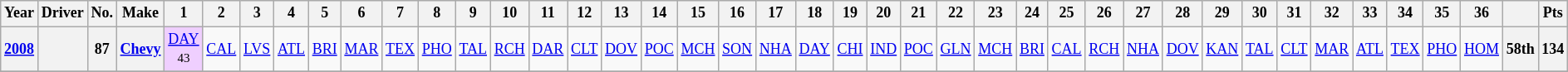<table class="wikitable" style="text-align:center; font-size:75%">
<tr>
<th>Year</th>
<th>Driver</th>
<th>No.</th>
<th>Make</th>
<th>1</th>
<th>2</th>
<th>3</th>
<th>4</th>
<th>5</th>
<th>6</th>
<th>7</th>
<th>8</th>
<th>9</th>
<th>10</th>
<th>11</th>
<th>12</th>
<th>13</th>
<th>14</th>
<th>15</th>
<th>16</th>
<th>17</th>
<th>18</th>
<th>19</th>
<th>20</th>
<th>21</th>
<th>22</th>
<th>23</th>
<th>24</th>
<th>25</th>
<th>26</th>
<th>27</th>
<th>28</th>
<th>29</th>
<th>30</th>
<th>31</th>
<th>32</th>
<th>33</th>
<th>34</th>
<th>35</th>
<th>36</th>
<th></th>
<th>Pts</th>
</tr>
<tr>
<th><a href='#'>2008</a></th>
<th></th>
<th>87</th>
<th><a href='#'>Chevy</a></th>
<td style="background:#EFCFFF;"><a href='#'>DAY</a><br><small>43</small></td>
<td><a href='#'>CAL</a></td>
<td><a href='#'>LVS</a></td>
<td><a href='#'>ATL</a></td>
<td><a href='#'>BRI</a></td>
<td><a href='#'>MAR</a></td>
<td><a href='#'>TEX</a></td>
<td><a href='#'>PHO</a></td>
<td><a href='#'>TAL</a></td>
<td><a href='#'>RCH</a></td>
<td><a href='#'>DAR</a></td>
<td><a href='#'>CLT</a></td>
<td><a href='#'>DOV</a></td>
<td><a href='#'>POC</a></td>
<td><a href='#'>MCH</a></td>
<td><a href='#'>SON</a></td>
<td><a href='#'>NHA</a></td>
<td><a href='#'>DAY</a></td>
<td><a href='#'>CHI</a></td>
<td><a href='#'>IND</a></td>
<td><a href='#'>POC</a></td>
<td><a href='#'>GLN</a></td>
<td><a href='#'>MCH</a></td>
<td><a href='#'>BRI</a></td>
<td><a href='#'>CAL</a></td>
<td><a href='#'>RCH</a></td>
<td><a href='#'>NHA</a></td>
<td><a href='#'>DOV</a></td>
<td><a href='#'>KAN</a></td>
<td><a href='#'>TAL</a></td>
<td><a href='#'>CLT</a></td>
<td><a href='#'>MAR</a></td>
<td><a href='#'>ATL</a></td>
<td><a href='#'>TEX</a></td>
<td><a href='#'>PHO</a></td>
<td><a href='#'>HOM</a></td>
<th>58th</th>
<th>134</th>
</tr>
<tr>
</tr>
</table>
